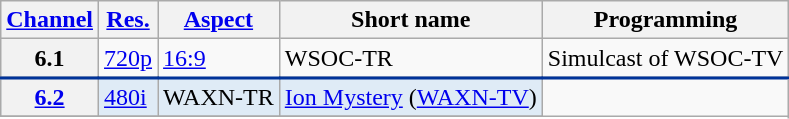<table class="wikitable">
<tr>
<th scope="col"><a href='#'>Channel</a></th>
<th scope="col"><a href='#'>Res.</a></th>
<th scope="col"><a href='#'>Aspect</a></th>
<th scope="col">Short name</th>
<th scope="col">Programming</th>
</tr>
<tr>
<th scope="row">6.1</th>
<td><a href='#'>720p</a></td>
<td rowspan=2><a href='#'>16:9</a></td>
<td>WSOC-TR</td>
<td>Simulcast of WSOC-TV</td>
</tr>
<tr>
</tr>
<tr style="background-color:#DFEBF6; border-top: 2px solid #003399;">
<th scope="row"><a href='#'>6.2</a></th>
<td><a href='#'>480i</a></td>
<td>WAXN-TR</td>
<td><a href='#'>Ion Mystery</a> (<a href='#'>WAXN-TV</a>)</td>
</tr>
<tr style="background-color:#DFEBF6">
</tr>
</table>
